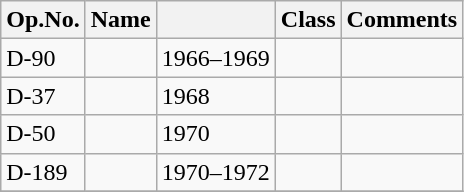<table class="wikitable">
<tr>
<th>Op.No.</th>
<th>Name</th>
<th></th>
<th>Class</th>
<th>Comments</th>
</tr>
<tr>
<td>D-90</td>
<td></td>
<td>1966–1969</td>
<td></td>
<td></td>
</tr>
<tr>
<td>D-37</td>
<td></td>
<td>1968</td>
<td></td>
<td></td>
</tr>
<tr>
<td>D-50</td>
<td></td>
<td>1970</td>
<td></td>
<td></td>
</tr>
<tr>
<td>D-189</td>
<td></td>
<td>1970–1972</td>
<td></td>
<td></td>
</tr>
<tr>
</tr>
</table>
